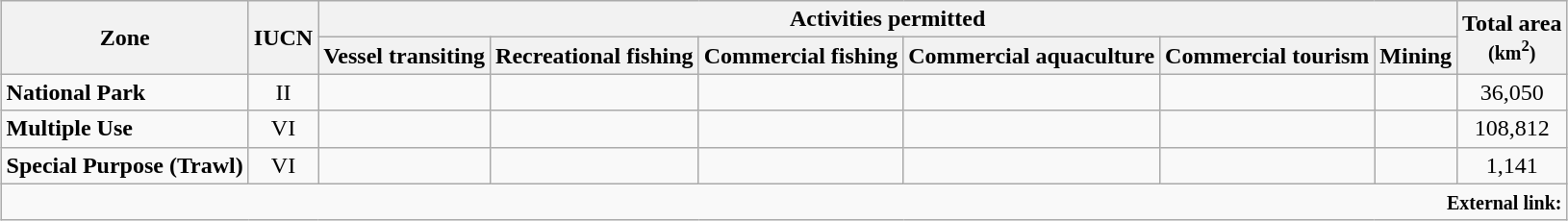<table class="wikitable" style="text-align:center; margin-left:auto; margin-right:auto; border:none;">
<tr>
<th rowspan=2>Zone</th>
<th rowspan=2>IUCN</th>
<th colspan=6>Activities permitted</th>
<th rowspan=2>Total area<br><small>(km<sup>2</sup>)</small></th>
</tr>
<tr>
<th>Vessel transiting</th>
<th>Recreational fishing</th>
<th>Commercial fishing</th>
<th>Commercial aquaculture</th>
<th>Commercial tourism</th>
<th>Mining</th>
</tr>
<tr>
<td style="text-align:left"><strong>National Park</strong></td>
<td>II</td>
<td></td>
<td></td>
<td></td>
<td></td>
<td></td>
<td></td>
<td>36,050</td>
</tr>
<tr>
<td style="text-align:left"><strong>Multiple Use</strong></td>
<td>VI</td>
<td></td>
<td></td>
<td></td>
<td></td>
<td></td>
<td></td>
<td>108,812</td>
</tr>
<tr>
<td style="text-align:left"><strong>Special Purpose (Trawl)</strong></td>
<td>VI</td>
<td></td>
<td></td>
<td></td>
<td></td>
<td></td>
<td></td>
<td>1,141</td>
</tr>
<tr>
<td style="text-align:right" colspan=99><small><strong>External link:</strong> </small></td>
</tr>
</table>
